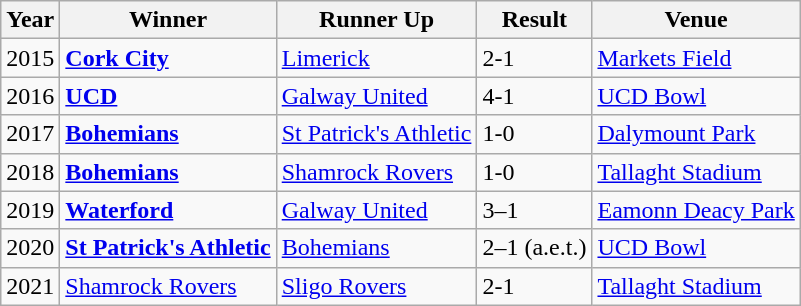<table class="wikitable">
<tr>
<th>Year</th>
<th>Winner</th>
<th>Runner Up</th>
<th>Result</th>
<th>Venue</th>
</tr>
<tr>
<td>2015 </td>
<td><strong><a href='#'>Cork City</a></strong></td>
<td><a href='#'>Limerick</a></td>
<td>2-1</td>
<td><a href='#'>Markets Field</a></td>
</tr>
<tr>
<td>2016 </td>
<td><strong><a href='#'>UCD</a></strong></td>
<td><a href='#'>Galway United</a></td>
<td>4-1</td>
<td><a href='#'>UCD Bowl</a></td>
</tr>
<tr>
<td>2017 </td>
<td><strong><a href='#'>Bohemians</a></strong></td>
<td><a href='#'>St Patrick's Athletic</a></td>
<td>1-0</td>
<td><a href='#'>Dalymount Park</a></td>
</tr>
<tr>
<td>2018 </td>
<td><strong><a href='#'>Bohemians</a></strong></td>
<td><a href='#'>Shamrock Rovers</a></td>
<td>1-0</td>
<td><a href='#'>Tallaght Stadium</a></td>
</tr>
<tr>
<td>2019</td>
<td><strong><a href='#'>Waterford</a></strong></td>
<td><a href='#'>Galway United</a></td>
<td>3–1</td>
<td><a href='#'>Eamonn Deacy Park</a></td>
</tr>
<tr>
<td>2020 </td>
<td><strong><a href='#'>St Patrick's Athletic</a></strong></td>
<td><a href='#'>Bohemians</a></td>
<td>2–1 (a.e.t.)</td>
<td><a href='#'>UCD Bowl</a></td>
</tr>
<tr>
<td align=center>2021</td>
<td><a href='#'>Shamrock Rovers</a></td>
<td><a href='#'>Sligo Rovers</a></td>
<td>2-1</td>
<td><a href='#'>Tallaght Stadium</a></td>
</tr>
</table>
